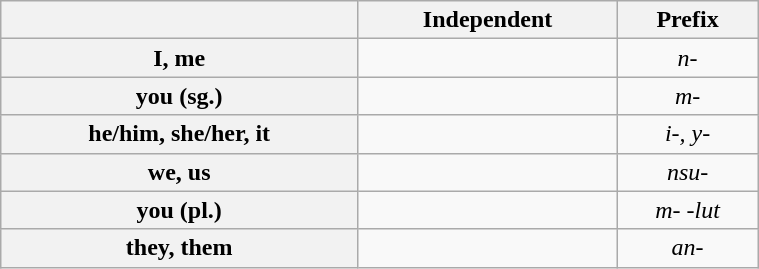<table class="wikitable" style="text-align: center;" width="40%">
<tr>
<th></th>
<th>Independent</th>
<th>Prefix</th>
</tr>
<tr>
<th>I, me</th>
<td></td>
<td><em>n-</em></td>
</tr>
<tr>
<th>you (sg.)</th>
<td></td>
<td><em>m-</em></td>
</tr>
<tr>
<th>he/him, she/her, it</th>
<td></td>
<td><em>i-, y-</em></td>
</tr>
<tr>
<th>we, us</th>
<td></td>
<td><em>nsu-</em></td>
</tr>
<tr>
<th>you (pl.)</th>
<td></td>
<td><em>m- -lut</em></td>
</tr>
<tr>
<th>they, them</th>
<td></td>
<td><em>an-</em></td>
</tr>
</table>
